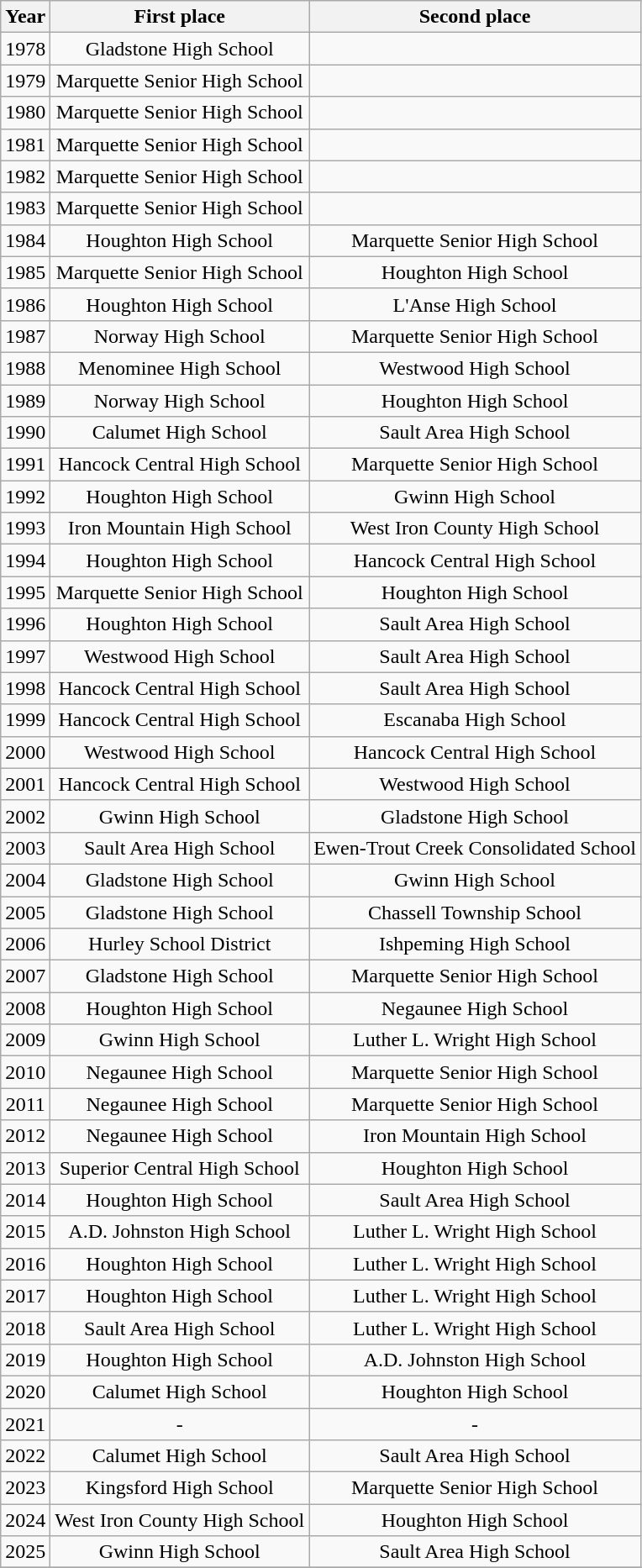<table class="wikitable plainrowheaders" style="text-align:center">
<tr>
<th scope="col">Year</th>
<th scope="col">First place</th>
<th scope="col">Second place</th>
</tr>
<tr>
<td scope="row">1978</td>
<td>Gladstone High School</td>
<td></td>
</tr>
<tr>
<td scope="row">1979</td>
<td>Marquette Senior High School</td>
<td></td>
</tr>
<tr>
<td scope="row">1980</td>
<td>Marquette Senior High School</td>
<td></td>
</tr>
<tr>
<td scope="row">1981</td>
<td>Marquette Senior High School</td>
<td></td>
</tr>
<tr>
<td scope="row">1982</td>
<td>Marquette Senior High School</td>
<td></td>
</tr>
<tr>
<td scope="row">1983</td>
<td>Marquette Senior High School</td>
<td></td>
</tr>
<tr>
<td scope="row">1984</td>
<td>Houghton High School</td>
<td>Marquette Senior High School</td>
</tr>
<tr>
<td scope="row">1985</td>
<td>Marquette Senior High School</td>
<td>Houghton High School</td>
</tr>
<tr>
<td scope="row">1986</td>
<td>Houghton High School</td>
<td>L'Anse High School</td>
</tr>
<tr>
<td scope="row">1987</td>
<td>Norway High School</td>
<td>Marquette Senior High School</td>
</tr>
<tr>
<td scope="row">1988</td>
<td>Menominee High School</td>
<td>Westwood High School</td>
</tr>
<tr>
<td scope="row">1989</td>
<td>Norway High School</td>
<td>Houghton High School</td>
</tr>
<tr>
<td scope="row">1990</td>
<td>Calumet High School</td>
<td>Sault Area High School</td>
</tr>
<tr>
<td scope="row">1991</td>
<td>Hancock Central High School</td>
<td>Marquette Senior High School</td>
</tr>
<tr>
<td scope="row">1992</td>
<td>Houghton High School</td>
<td>Gwinn High School</td>
</tr>
<tr>
<td scope="row">1993</td>
<td>Iron Mountain High School</td>
<td>West Iron County High School</td>
</tr>
<tr>
<td scope="row">1994</td>
<td>Houghton High School</td>
<td>Hancock Central High School</td>
</tr>
<tr>
<td scope="row">1995</td>
<td>Marquette Senior High School</td>
<td>Houghton High School</td>
</tr>
<tr>
<td scope="row">1996</td>
<td>Houghton High School</td>
<td>Sault Area High School</td>
</tr>
<tr>
<td scope="row">1997</td>
<td>Westwood High School</td>
<td>Sault Area High School</td>
</tr>
<tr>
<td scope="row">1998</td>
<td>Hancock Central High School</td>
<td>Sault Area High School</td>
</tr>
<tr>
<td scope="row">1999</td>
<td>Hancock Central High School</td>
<td>Escanaba High School</td>
</tr>
<tr>
<td scope="row">2000</td>
<td>Westwood High School</td>
<td>Hancock Central High School</td>
</tr>
<tr>
<td scope="row">2001</td>
<td>Hancock Central High School</td>
<td>Westwood High School</td>
</tr>
<tr>
<td scope="row">2002</td>
<td>Gwinn High School</td>
<td>Gladstone High School</td>
</tr>
<tr>
<td scope="row">2003</td>
<td>Sault Area High School</td>
<td>Ewen-Trout Creek Consolidated School</td>
</tr>
<tr>
<td scope="row">2004</td>
<td>Gladstone High School</td>
<td>Gwinn High School</td>
</tr>
<tr>
<td scope="row">2005</td>
<td>Gladstone High School</td>
<td>Chassell Township School</td>
</tr>
<tr>
<td scope="row">2006</td>
<td>Hurley School District</td>
<td>Ishpeming High School</td>
</tr>
<tr>
<td scope="row">2007</td>
<td>Gladstone High School</td>
<td>Marquette Senior High School</td>
</tr>
<tr>
<td scope="row">2008</td>
<td>Houghton High School</td>
<td>Negaunee High School</td>
</tr>
<tr>
<td scope="row">2009</td>
<td>Gwinn High School</td>
<td>Luther L. Wright High School</td>
</tr>
<tr>
<td scope="row">2010</td>
<td>Negaunee High School</td>
<td>Marquette Senior High School</td>
</tr>
<tr>
<td scope="row">2011</td>
<td>Negaunee High School</td>
<td>Marquette Senior High School</td>
</tr>
<tr>
<td scope="row">2012</td>
<td>Negaunee High School</td>
<td>Iron Mountain High School</td>
</tr>
<tr>
<td scope="row">2013</td>
<td>Superior Central High School</td>
<td>Houghton High School</td>
</tr>
<tr>
<td scope="row">2014</td>
<td>Houghton High School</td>
<td>Sault Area High School</td>
</tr>
<tr>
<td scope="row">2015</td>
<td>A.D. Johnston High School</td>
<td>Luther L. Wright High School</td>
</tr>
<tr>
<td scope="row">2016</td>
<td>Houghton High School</td>
<td>Luther L. Wright High School</td>
</tr>
<tr>
<td scope="row">2017</td>
<td>Houghton High School</td>
<td>Luther L. Wright High School</td>
</tr>
<tr>
<td scope="row">2018</td>
<td>Sault Area High School</td>
<td>Luther L. Wright High School</td>
</tr>
<tr>
<td scope="row">2019</td>
<td>Houghton High School</td>
<td>A.D. Johnston High School</td>
</tr>
<tr>
<td scope="row">2020</td>
<td>Calumet High School</td>
<td>Houghton High School</td>
</tr>
<tr>
<td scope="row">2021</td>
<td>-</td>
<td>-</td>
</tr>
<tr>
<td scope="row">2022</td>
<td>Calumet High School</td>
<td>Sault Area High School</td>
</tr>
<tr>
<td scope=“row”>2023</td>
<td>Kingsford High School</td>
<td>Marquette Senior High School</td>
</tr>
<tr>
<td scope=“row”>2024</td>
<td>West Iron County High School</td>
<td>Houghton High School</td>
</tr>
<tr>
<td scope="row">2025</td>
<td>Gwinn High School</td>
<td>Sault Area High School</td>
</tr>
<tr>
</tr>
</table>
